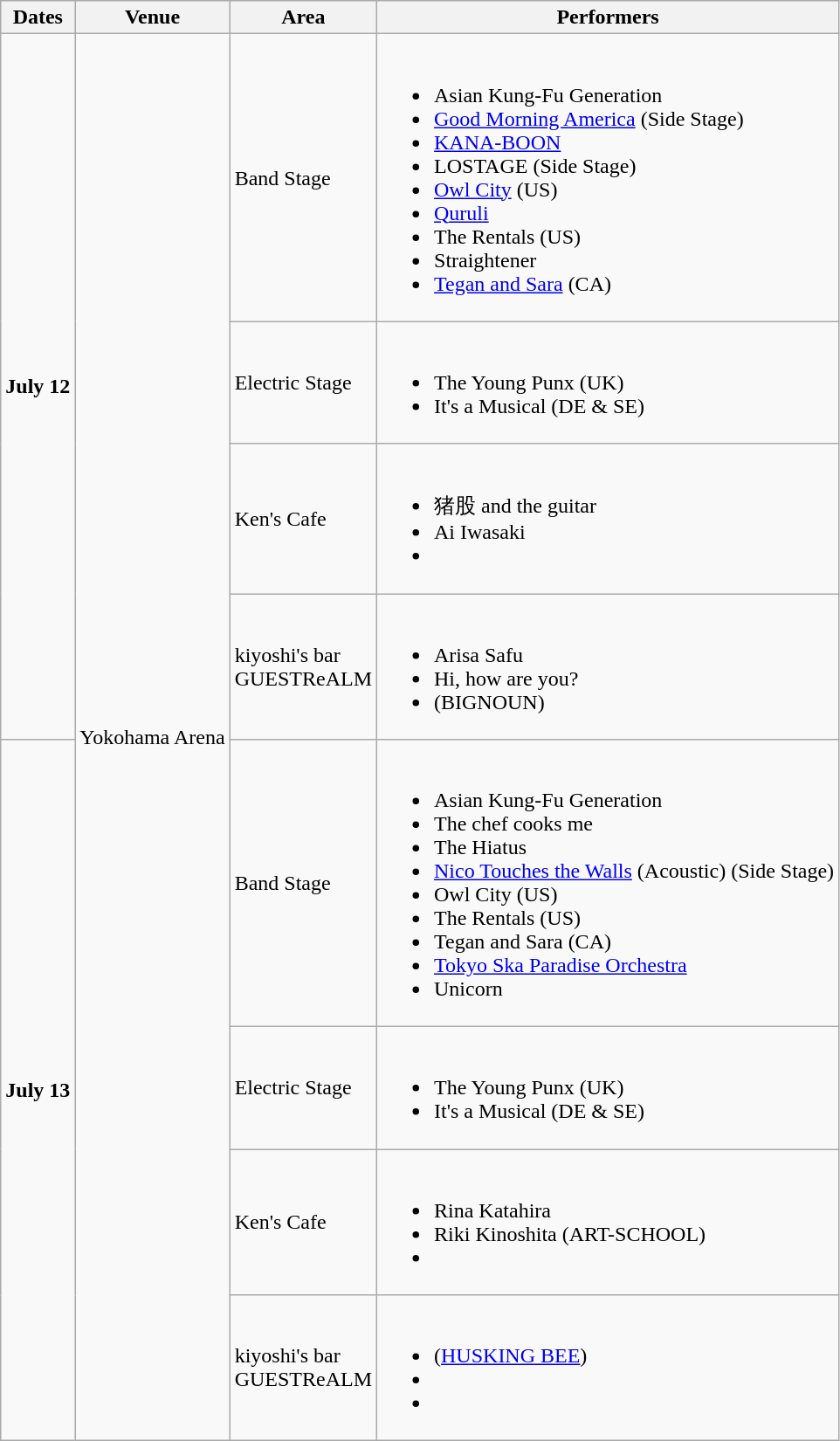<table class="wikitable">
<tr>
<th>Dates</th>
<th>Venue</th>
<th>Area</th>
<th>Performers</th>
</tr>
<tr>
<td rowspan="4"><strong>July 12</strong></td>
<td rowspan="8">Yokohama Arena</td>
<td>Band Stage</td>
<td><br><ul><li>Asian Kung-Fu Generation</li><li><a href='#'>Good Morning America</a> (Side Stage)</li><li><a href='#'>KANA-BOON</a></li><li>LOSTAGE (Side Stage)</li><li><a href='#'>Owl City</a> (US)</li><li><a href='#'>Quruli</a></li><li>The Rentals (US)</li><li>Straightener</li><li><a href='#'>Tegan and Sara</a> (CA)</li></ul></td>
</tr>
<tr>
<td>Electric Stage</td>
<td><br><ul><li>The Young Punx (UK)</li><li>It's a Musical (DE & SE)</li></ul></td>
</tr>
<tr>
<td>Ken's Cafe</td>
<td><br><ul><li>猪股 and the guitar</li><li>Ai Iwasaki</li><li></li></ul></td>
</tr>
<tr>
<td>kiyoshi's bar<br>GUESTReALM</td>
<td><br><ul><li>Arisa Safu</li><li>Hi, how are you?</li><li> (BIGNOUN)</li></ul></td>
</tr>
<tr>
<td rowspan="4"><strong>July 13</strong></td>
<td>Band Stage</td>
<td><br><ul><li>Asian Kung-Fu Generation</li><li>The chef cooks me</li><li>The Hiatus</li><li><a href='#'>Nico Touches the Walls</a> (Acoustic) (Side Stage)</li><li>Owl City (US)</li><li>The Rentals (US)</li><li>Tegan and Sara (CA)</li><li><a href='#'>Tokyo Ska Paradise Orchestra</a></li><li>Unicorn</li></ul></td>
</tr>
<tr>
<td>Electric Stage</td>
<td><br><ul><li>The Young Punx (UK)</li><li>It's a Musical (DE & SE)</li></ul></td>
</tr>
<tr>
<td>Ken's Cafe</td>
<td><br><ul><li>Rina Katahira</li><li>Riki Kinoshita (ART-SCHOOL)</li><li></li></ul></td>
</tr>
<tr>
<td>kiyoshi's bar<br>GUESTReALM</td>
<td><br><ul><li> (<a href='#'>HUSKING BEE</a>)</li><li></li><li></li></ul></td>
</tr>
</table>
